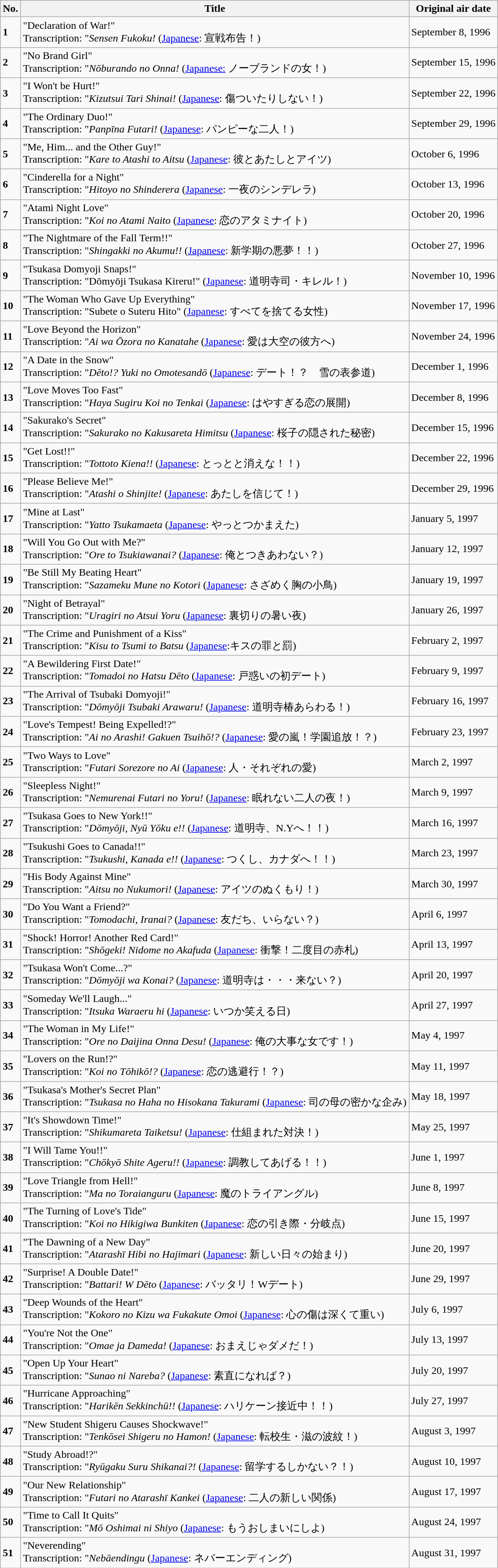<table class="wikitable">
<tr>
<th>No.</th>
<th>Title</th>
<th>Original air date</th>
</tr>
<tr>
<td><strong>1</strong></td>
<td>"Declaration of War!"<br>Transcription: "<em>Sensen Fukoku!</em> (<a href='#'>Japanese</a>: 宣戦布告！)</td>
<td>September 8, 1996</td>
</tr>
<tr>
<td><strong>2</strong></td>
<td>"No Brand Girl"<br>Transcription: "<em>Nōburando no Onna!</em> (<a href='#'>Japanese:</a> ノーブランドの女！)</td>
<td>September 15, 1996</td>
</tr>
<tr>
<td><strong>3</strong></td>
<td>"I Won't be Hurt!"<br>Transcription: "<em>Kizutsui Tari Shinai!</em> (<a href='#'>Japanese</a>: 傷ついたりしない！)</td>
<td>September 22, 1996</td>
</tr>
<tr>
<td><strong>4</strong></td>
<td>"The Ordinary Duo!"<br>Transcription: "<em>Panpīna Futari!</em> (<a href='#'>Japanese</a>: パンピーな二人！)</td>
<td>September 29, 1996</td>
</tr>
<tr>
<td><strong>5</strong></td>
<td>"Me, Him... and the Other Guy!"<br>Transcription: "<em>Kare to Atashi to Aitsu</em> (<a href='#'>Japanese</a>: 彼とあたしとアイツ)</td>
<td>October 6, 1996</td>
</tr>
<tr>
<td><strong>6</strong></td>
<td>"Cinderella for a Night"<br>Transcription: "<em>Hitoyo no Shinderera</em> (<a href='#'>Japanese</a>: 一夜のシンデレラ)</td>
<td>October 13, 1996</td>
</tr>
<tr>
<td><strong>7</strong></td>
<td>"Atami Night Love"<br>Transcription: "<em>Koi no Atami Naito</em> (<a href='#'>Japanese</a>: 恋のアタミナイト)</td>
<td>October 20, 1996</td>
</tr>
<tr>
<td><strong>8</strong></td>
<td>"The Nightmare of the Fall Term!!"<br>Transcription: "<em>Shingakki no Akumu!!</em> (<a href='#'>Japanese</a>: 新学期の悪夢！！)</td>
<td>October 27, 1996</td>
</tr>
<tr>
<td><strong>9</strong></td>
<td>"Tsukasa Domyoji Snaps!"<br>Transcription: "Dōmyōji Tsukasa Kireru!" (<a href='#'>Japanese</a>: 道明寺司・キレル！)</td>
<td>November 10, 1996</td>
</tr>
<tr>
<td><strong>10</strong></td>
<td>"The Woman Who Gave Up Everything"<br>Transcription: "Subete o Suteru Hito" (<a href='#'>Japanese</a>: すべてを捨てる女性)</td>
<td>November 17, 1996</td>
</tr>
<tr>
<td><strong>11</strong></td>
<td>"Love Beyond the Horizon"<br>Transcription: "<em>Ai wa Ōzora no Kanatahe</em> (<a href='#'>Japanese</a>: 愛は大空の彼方へ)</td>
<td>November 24, 1996</td>
</tr>
<tr>
<td><strong>12</strong></td>
<td>"A Date in the Snow"<br>Transcription: "<em>Dēto!? Yuki no Omotesandō</em> (<a href='#'>Japanese</a>: デート！？　雪の表参道)</td>
<td>December 1, 1996</td>
</tr>
<tr>
<td><strong>13</strong></td>
<td>"Love Moves Too Fast"<br>Transcription: "<em>Haya Sugiru Koi no Tenkai</em> (<a href='#'>Japanese</a>: はやすぎる恋の展開)</td>
<td>December 8, 1996</td>
</tr>
<tr>
<td><strong>14</strong></td>
<td>"Sakurako's Secret"<br>Transcription: "<em>Sakurako no Kakusareta Himitsu</em> (<a href='#'>Japanese</a>: 桜子の隠された秘密)</td>
<td>December 15, 1996</td>
</tr>
<tr>
<td><strong>15</strong></td>
<td>"Get Lost!!"<br>Transcription: "<em>Tottoto Kiena!!</em> (<a href='#'>Japanese</a>: とっとと消えな！！)</td>
<td>December 22, 1996</td>
</tr>
<tr>
<td><strong>16</strong></td>
<td>"Please Believe Me!"<br>Transcription: "<em>Atashi o Shinjite!</em> (<a href='#'>Japanese</a>: あたしを信じて！)</td>
<td>December 29, 1996</td>
</tr>
<tr>
<td><strong>17</strong></td>
<td>"Mine at Last"<br>Transcription: "<em>Yatto Tsukamaeta</em> (<a href='#'>Japanese</a>: やっとつかまえた)</td>
<td>January 5, 1997</td>
</tr>
<tr>
<td><strong>18</strong></td>
<td>"Will You Go Out with Me?"<br>Transcription: "<em>Ore to Tsukiawanai?</em> (<a href='#'>Japanese</a>: 俺とつきあわない？)</td>
<td>January 12, 1997</td>
</tr>
<tr>
<td><strong>19</strong></td>
<td>"Be Still My Beating Heart"<br>Transcription: "<em>Sazameku Mune no Kotori</em> (<a href='#'>Japanese</a>: さざめく胸の小鳥)</td>
<td>January 19, 1997</td>
</tr>
<tr>
<td><strong>20</strong></td>
<td>"Night of Betrayal"<br>Transcription: "<em>Uragiri no Atsui Yoru</em> (<a href='#'>Japanese</a>: 裏切りの暑い夜)</td>
<td>January 26, 1997</td>
</tr>
<tr>
<td><strong>21</strong></td>
<td>"The Crime and Punishment of a Kiss"<br>Transcription: "<em>Kisu to Tsumi to Batsu</em> (<a href='#'>Japanese</a>:キスの罪と罰)</td>
<td>February 2, 1997</td>
</tr>
<tr>
<td><strong>22</strong></td>
<td>"A Bewildering First Date!"<br>Transcription: "<em>Tomadoi no Hatsu Dēto</em> (<a href='#'>Japanese</a>: 戸惑いの初デート)</td>
<td>February 9, 1997</td>
</tr>
<tr>
<td><strong>23</strong></td>
<td>"The Arrival of Tsubaki Domyoji!"<br>Transcription: "<em>Dōmyōji Tsubaki Arawaru!</em> (<a href='#'>Japanese</a>: 道明寺椿あらわる！)</td>
<td>February 16, 1997</td>
</tr>
<tr>
<td><strong>24</strong></td>
<td>"Love's Tempest! Being Expelled!?"<br>Transcription: "<em>Ai no Arashi! Gakuen Tsuihō!?</em> (<a href='#'>Japanese</a>: 愛の嵐！学園追放！？)</td>
<td>February 23, 1997</td>
</tr>
<tr>
<td><strong>25</strong></td>
<td>"Two Ways to Love"<br>Transcription: "<em>Futari Sorezore no Ai</em> (<a href='#'>Japanese</a>: 人・それぞれの愛)</td>
<td>March 2, 1997</td>
</tr>
<tr>
<td><strong>26</strong></td>
<td>"Sleepless Night!"<br>Transcription: "<em>Nemurenai Futari no Yoru!</em> (<a href='#'>Japanese</a>: 眠れない二人の夜！)</td>
<td>March 9, 1997</td>
</tr>
<tr>
<td><strong>27</strong></td>
<td>"Tsukasa Goes to New York!!"<br>Transcription: "<em>Dōmyōji, Nyū Yōku e!!</em> (<a href='#'>Japanese</a>: 道明寺、N.Yへ！！)</td>
<td>March 16, 1997</td>
</tr>
<tr>
<td><strong>28</strong></td>
<td>"Tsukushi Goes to Canada!!"<br>Transcription: "<em>Tsukushi, Kanada e!!</em> (<a href='#'>Japanese</a>: つくし、カナダへ！！)</td>
<td>March 23, 1997</td>
</tr>
<tr>
<td><strong>29</strong></td>
<td>"His Body Against Mine"<br>Transcription: "<em>Aitsu no Nukumori!</em> (<a href='#'>Japanese</a>: アイツのぬくもり！)</td>
<td>March 30, 1997</td>
</tr>
<tr>
<td><strong>30</strong></td>
<td>"Do You Want a Friend?"<br>Transcription: "<em>Tomodachi, Iranai?</em> (<a href='#'>Japanese</a>: 友だち、いらない？)</td>
<td>April 6, 1997</td>
</tr>
<tr>
<td><strong>31</strong></td>
<td>"Shock! Horror! Another Red Card!"<br>Transcription: "<em>Shōgeki! Nidome no Akafuda</em> (<a href='#'>Japanese</a>: 衝撃！二度目の赤札)</td>
<td>April 13, 1997</td>
</tr>
<tr>
<td><strong>32</strong></td>
<td>"Tsukasa Won't Come...?"<br>Transcription: "<em>Dōmyōji wa Konai?</em> (<a href='#'>Japanese</a>: 道明寺は・・・来ない？)</td>
<td>April 20, 1997</td>
</tr>
<tr>
<td><strong>33</strong></td>
<td>"Someday We'll Laugh..."<br>Transcription: "<em>Itsuka Waraeru hi</em> (<a href='#'>Japanese</a>: いつか笑える日)</td>
<td>April 27, 1997</td>
</tr>
<tr>
<td><strong>34</strong></td>
<td>"The Woman in My Life!"<br>Transcription: "<em>Ore no Daijina Onna Desu!</em> (<a href='#'>Japanese</a>: 俺の大事な女です！)</td>
<td>May 4, 1997</td>
</tr>
<tr>
<td><strong>35</strong></td>
<td>"Lovers on the Run!?"<br>Transcription: "<em>Koi no Tōhikō!?</em> (<a href='#'>Japanese</a>: 恋の逃避行！？)</td>
<td>May 11, 1997</td>
</tr>
<tr>
<td><strong>36</strong></td>
<td>"Tsukasa's Mother's Secret Plan"<br>Transcription: "<em>Tsukasa no Haha no Hisokana Takurami</em> (<a href='#'>Japanese</a>: 司の母の密かな企み)</td>
<td>May 18, 1997</td>
</tr>
<tr>
<td><strong>37</strong></td>
<td>"It's Showdown Time!"<br>Transcription: "<em>Shikumareta Taiketsu!</em> (<a href='#'>Japanese</a>: 仕組まれた対決！)</td>
<td>May 25, 1997</td>
</tr>
<tr>
<td><strong>38</strong></td>
<td>"I Will Tame You!!"<br>Transcription: "<em>Chōkyō Shite Ageru!!</em> (<a href='#'>Japanese</a>: 調教してあげる！！)</td>
<td>June 1, 1997</td>
</tr>
<tr>
<td><strong>39</strong></td>
<td>"Love Triangle from Hell!"<br>Transcription: "<em>Ma no Toraianguru</em> (<a href='#'>Japanese</a>: 魔のトライアングル)</td>
<td>June 8, 1997</td>
</tr>
<tr>
<td><strong>40</strong></td>
<td>"The Turning of Love's Tide"<br>Transcription: "<em>Koi no Hikigiwa Bunkiten</em> (<a href='#'>Japanese</a>: 恋の引き際・分岐点)</td>
<td>June 15, 1997</td>
</tr>
<tr>
<td><strong>41</strong></td>
<td>"The Dawning of a New Day"<br>Transcription: "<em>Atarashī Hibi no Hajimari</em> (<a href='#'>Japanese</a>: 新しい日々の始まり)</td>
<td>June 20, 1997</td>
</tr>
<tr>
<td><strong>42</strong></td>
<td>"Surprise! A Double Date!"<br>Transcription: "<em>Battari! W Dēto</em> (<a href='#'>Japanese</a>: バッタリ！Wデート)</td>
<td>June 29, 1997</td>
</tr>
<tr>
<td><strong>43</strong></td>
<td>"Deep Wounds of the Heart"<br>Transcription: "<em>Kokoro no Kizu wa Fukakute Omoi</em> (<a href='#'>Japanese</a>: 心の傷は深くて重い)</td>
<td>July 6, 1997</td>
</tr>
<tr>
<td><strong>44</strong></td>
<td>"You're Not the One"<br>Transcription: "<em>Omae ja Dameda!</em> (<a href='#'>Japanese</a>: おまえじゃダメだ！)</td>
<td>July 13, 1997</td>
</tr>
<tr>
<td><strong>45</strong></td>
<td>"Open Up Your Heart"<br>Transcription: "<em>Sunao ni Nareba?</em> (<a href='#'>Japanese</a>: 素直になれば？)</td>
<td>July 20, 1997</td>
</tr>
<tr>
<td><strong>46</strong></td>
<td>"Hurricane Approaching"<br>Transcription: "<em>Harikēn Sekkinchū!!</em> (<a href='#'>Japanese</a>: ハリケーン接近中！！)</td>
<td>July 27, 1997</td>
</tr>
<tr>
<td><strong>47</strong></td>
<td>"New Student Shigeru Causes Shockwave!"<br>Transcription: "<em>Tenkōsei Shigeru no Hamon!</em> (<a href='#'>Japanese</a>: 転校生・滋の波紋！)</td>
<td>August 3, 1997</td>
</tr>
<tr>
<td><strong>48</strong></td>
<td>"Study Abroad!?"<br>Transcription: "<em>Ryūgaku Suru Shikanai?!</em> (<a href='#'>Japanese</a>: 留学するしかない？！)</td>
<td>August 10, 1997</td>
</tr>
<tr>
<td><strong>49</strong></td>
<td>"Our New Relationship"<br>Transcription: "<em>Futari no Atarashī Kankei</em> (<a href='#'>Japanese</a>: 二人の新しい関係)</td>
<td>August 17, 1997</td>
</tr>
<tr>
<td><strong>50</strong></td>
<td>"Time to Call It Quits"<br>Transcription: "<em>Mō Oshimai ni Shiyo</em> (<a href='#'>Japanese</a>: もうおしまいにしよ)</td>
<td>August 24, 1997</td>
</tr>
<tr>
<td><strong>51</strong></td>
<td>"Neverending"<br>Transcription: "<em>Nebāendingu</em> (<a href='#'>Japanese</a>: ネバーエンディング)</td>
<td>August 31, 1997</td>
</tr>
</table>
